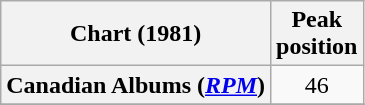<table class="wikitable sortable plainrowheaders" style="text-align:center">
<tr>
<th scope="col">Chart (1981)</th>
<th scope="col">Peak<br>position</th>
</tr>
<tr>
<th scope="row">Canadian Albums (<em><a href='#'>RPM</a></em>)</th>
<td>46</td>
</tr>
<tr>
</tr>
<tr>
</tr>
</table>
